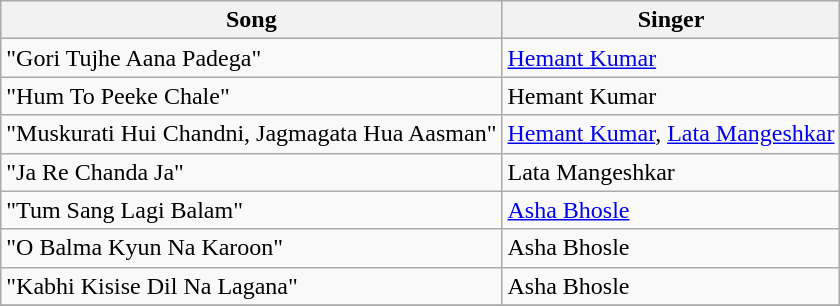<table class="wikitable">
<tr>
<th>Song</th>
<th>Singer</th>
</tr>
<tr>
<td>"Gori Tujhe Aana Padega"</td>
<td><a href='#'>Hemant Kumar</a></td>
</tr>
<tr>
<td>"Hum To Peeke Chale"</td>
<td>Hemant Kumar</td>
</tr>
<tr>
<td>"Muskurati Hui Chandni, Jagmagata Hua Aasman"</td>
<td><a href='#'>Hemant Kumar</a>, <a href='#'>Lata Mangeshkar</a></td>
</tr>
<tr>
<td>"Ja Re Chanda Ja"</td>
<td>Lata Mangeshkar</td>
</tr>
<tr>
<td>"Tum Sang Lagi Balam"</td>
<td><a href='#'>Asha Bhosle</a></td>
</tr>
<tr>
<td>"O Balma Kyun Na Karoon"</td>
<td>Asha Bhosle</td>
</tr>
<tr>
<td>"Kabhi Kisise Dil Na Lagana"</td>
<td>Asha Bhosle</td>
</tr>
<tr>
</tr>
</table>
